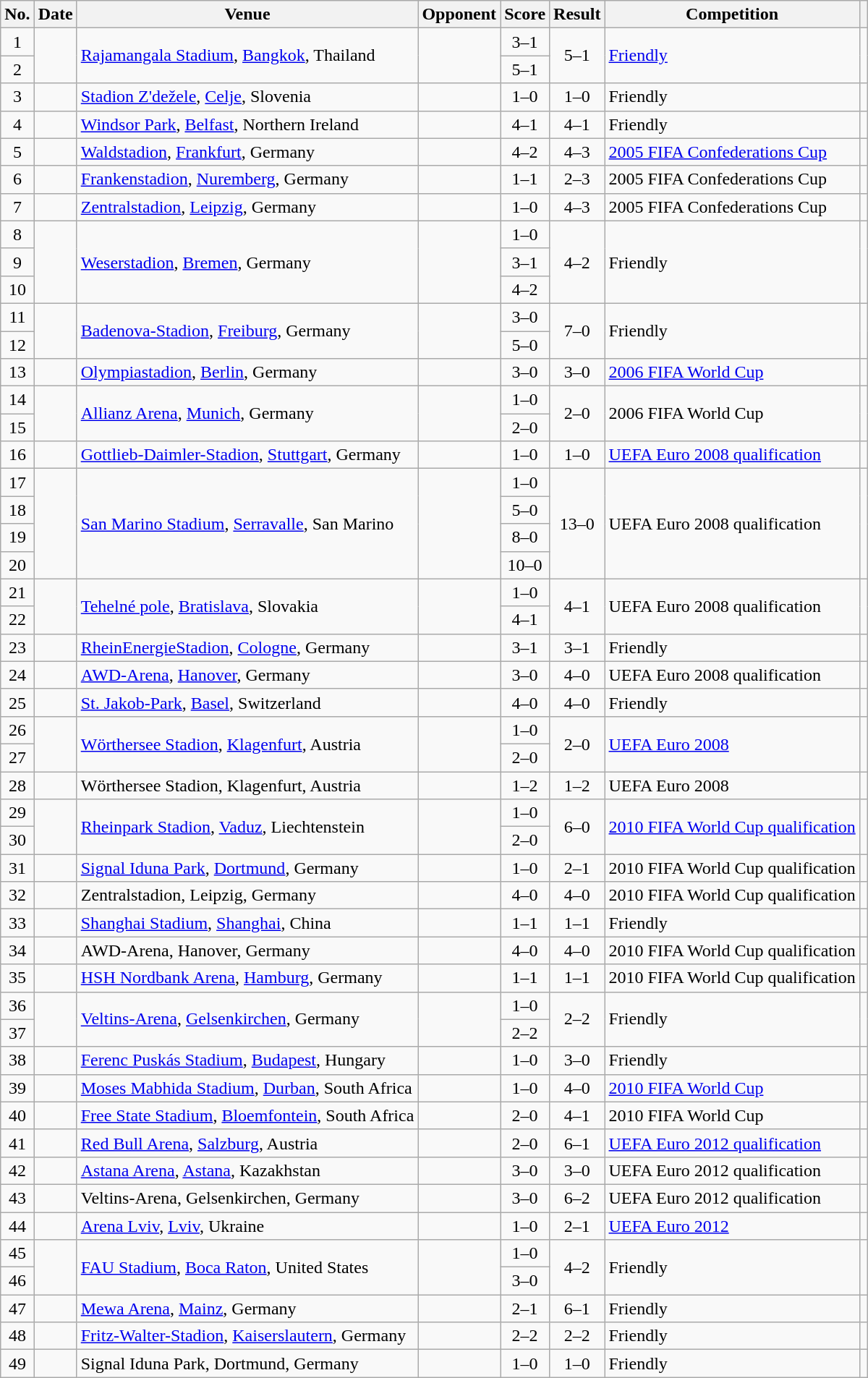<table class="wikitable sortable">
<tr>
<th scope="col">No.</th>
<th scope="col">Date</th>
<th scope="col">Venue</th>
<th scope="col">Opponent</th>
<th scope="col">Score</th>
<th scope="col">Result</th>
<th scope="col">Competition</th>
<th scope="col" class="unsortable"></th>
</tr>
<tr>
<td style="text-align:center">1</td>
<td rowspan="2"></td>
<td rowspan="2"><a href='#'>Rajamangala Stadium</a>, <a href='#'>Bangkok</a>, Thailand</td>
<td rowspan="2"></td>
<td style="text-align:center">3–1</td>
<td rowspan="2" style="text-align:center">5–1</td>
<td rowspan="2"><a href='#'>Friendly</a></td>
<td rowspan="2"></td>
</tr>
<tr>
<td style="text-align:center">2</td>
<td style="text-align:center">5–1</td>
</tr>
<tr>
<td style="text-align:center">3</td>
<td></td>
<td><a href='#'>Stadion Z'dežele</a>, <a href='#'>Celje</a>, Slovenia</td>
<td></td>
<td style="text-align:center">1–0</td>
<td style="text-align:center">1–0</td>
<td>Friendly</td>
<td></td>
</tr>
<tr>
<td style="text-align:center">4</td>
<td></td>
<td><a href='#'>Windsor Park</a>, <a href='#'>Belfast</a>, Northern Ireland</td>
<td></td>
<td style="text-align:center">4–1</td>
<td style="text-align:center">4–1</td>
<td>Friendly</td>
<td></td>
</tr>
<tr>
<td style="text-align:center">5</td>
<td></td>
<td><a href='#'>Waldstadion</a>, <a href='#'>Frankfurt</a>, Germany</td>
<td></td>
<td style="text-align:center">4–2</td>
<td style="text-align:center">4–3</td>
<td><a href='#'>2005 FIFA Confederations Cup</a></td>
<td></td>
</tr>
<tr>
<td style="text-align:center">6</td>
<td></td>
<td><a href='#'>Frankenstadion</a>, <a href='#'>Nuremberg</a>, Germany</td>
<td></td>
<td style="text-align:center">1–1</td>
<td style="text-align:center">2–3</td>
<td>2005 FIFA Confederations Cup</td>
<td></td>
</tr>
<tr>
<td style="text-align:center">7</td>
<td></td>
<td><a href='#'>Zentralstadion</a>, <a href='#'>Leipzig</a>, Germany</td>
<td></td>
<td style="text-align:center">1–0</td>
<td style="text-align:center">4–3</td>
<td>2005 FIFA Confederations Cup</td>
<td></td>
</tr>
<tr>
<td style="text-align:center">8</td>
<td rowspan="3"></td>
<td rowspan="3"><a href='#'>Weserstadion</a>, <a href='#'>Bremen</a>, Germany</td>
<td rowspan="3"></td>
<td style="text-align:center">1–0</td>
<td rowspan="3" style="text-align:center">4–2</td>
<td rowspan="3">Friendly</td>
<td rowspan="3"></td>
</tr>
<tr>
<td style="text-align:center">9</td>
<td style="text-align:center">3–1</td>
</tr>
<tr>
<td style="text-align:center">10</td>
<td style="text-align:center">4–2</td>
</tr>
<tr>
<td style="text-align:center">11</td>
<td rowspan="2"></td>
<td rowspan="2"><a href='#'>Badenova-Stadion</a>, <a href='#'>Freiburg</a>, Germany</td>
<td rowspan="2"></td>
<td style="text-align:center">3–0</td>
<td rowspan="2" style="text-align:center">7–0</td>
<td rowspan="2">Friendly</td>
<td rowspan="2"></td>
</tr>
<tr>
<td style="text-align:center">12</td>
<td style="text-align:center">5–0</td>
</tr>
<tr>
<td style="text-align:center">13</td>
<td></td>
<td><a href='#'>Olympiastadion</a>, <a href='#'>Berlin</a>, Germany</td>
<td></td>
<td style="text-align:center">3–0</td>
<td style="text-align:center">3–0</td>
<td><a href='#'>2006 FIFA World Cup</a></td>
<td></td>
</tr>
<tr>
<td style="text-align:center">14</td>
<td rowspan="2"></td>
<td rowspan="2"><a href='#'>Allianz Arena</a>, <a href='#'>Munich</a>, Germany</td>
<td rowspan="2"></td>
<td style="text-align:center">1–0</td>
<td rowspan="2" style="text-align:center">2–0</td>
<td rowspan="2">2006 FIFA World Cup</td>
<td rowspan="2"></td>
</tr>
<tr>
<td style="text-align:center">15</td>
<td style="text-align:center">2–0</td>
</tr>
<tr>
<td style="text-align:center">16</td>
<td></td>
<td><a href='#'>Gottlieb-Daimler-Stadion</a>, <a href='#'>Stuttgart</a>, Germany</td>
<td></td>
<td style="text-align:center">1–0</td>
<td style="text-align:center">1–0</td>
<td><a href='#'>UEFA Euro 2008 qualification</a></td>
<td></td>
</tr>
<tr>
<td style="text-align:center">17</td>
<td rowspan="4"></td>
<td rowspan="4"><a href='#'>San Marino Stadium</a>, <a href='#'>Serravalle</a>, San Marino</td>
<td rowspan="4"></td>
<td style="text-align:center">1–0</td>
<td rowspan="4" style="text-align:center">13–0</td>
<td rowspan="4">UEFA Euro 2008 qualification</td>
<td rowspan="4"></td>
</tr>
<tr>
<td style="text-align:center">18</td>
<td style="text-align:center">5–0</td>
</tr>
<tr>
<td style="text-align:center">19</td>
<td style="text-align:center">8–0</td>
</tr>
<tr>
<td style="text-align:center">20</td>
<td style="text-align:center">10–0</td>
</tr>
<tr>
<td style="text-align:center">21</td>
<td rowspan="2"></td>
<td rowspan="2"><a href='#'>Tehelné pole</a>, <a href='#'>Bratislava</a>, Slovakia</td>
<td rowspan="2"></td>
<td style="text-align:center">1–0</td>
<td rowspan="2" style="text-align:center">4–1</td>
<td rowspan="2">UEFA Euro 2008 qualification</td>
<td rowspan="2"></td>
</tr>
<tr>
<td style="text-align:center">22</td>
<td style="text-align:center">4–1</td>
</tr>
<tr>
<td style="text-align:center">23</td>
<td></td>
<td><a href='#'>RheinEnergieStadion</a>, <a href='#'>Cologne</a>, Germany</td>
<td></td>
<td style="text-align:center">3–1</td>
<td style="text-align:center">3–1</td>
<td>Friendly</td>
<td></td>
</tr>
<tr>
<td style="text-align:center">24</td>
<td></td>
<td><a href='#'>AWD-Arena</a>, <a href='#'>Hanover</a>, Germany</td>
<td></td>
<td style="text-align:center">3–0</td>
<td style="text-align:center">4–0</td>
<td>UEFA Euro 2008 qualification</td>
<td></td>
</tr>
<tr>
<td style="text-align:center">25</td>
<td></td>
<td><a href='#'>St. Jakob-Park</a>, <a href='#'>Basel</a>, Switzerland</td>
<td></td>
<td style="text-align:center">4–0</td>
<td style="text-align:center">4–0</td>
<td>Friendly</td>
<td></td>
</tr>
<tr>
<td style="text-align:center">26</td>
<td rowspan="2"></td>
<td rowspan="2"><a href='#'>Wörthersee Stadion</a>, <a href='#'>Klagenfurt</a>, Austria</td>
<td rowspan="2"></td>
<td style="text-align:center">1–0</td>
<td rowspan="2" style="text-align:center">2–0</td>
<td rowspan="2"><a href='#'>UEFA Euro 2008</a></td>
<td rowspan="2"></td>
</tr>
<tr>
<td style="text-align:center">27</td>
<td style="text-align:center">2–0</td>
</tr>
<tr>
<td style="text-align:center">28</td>
<td></td>
<td>Wörthersee Stadion, Klagenfurt, Austria</td>
<td></td>
<td style="text-align:center">1–2</td>
<td style="text-align:center">1–2</td>
<td>UEFA Euro 2008</td>
<td></td>
</tr>
<tr>
<td style="text-align:center">29</td>
<td rowspan="2"></td>
<td rowspan="2"><a href='#'>Rheinpark Stadion</a>, <a href='#'>Vaduz</a>, Liechtenstein</td>
<td rowspan="2"></td>
<td style="text-align:center">1–0</td>
<td rowspan="2" style="text-align:center">6–0</td>
<td rowspan="2"><a href='#'>2010 FIFA World Cup qualification</a></td>
<td rowspan="2"></td>
</tr>
<tr>
<td style="text-align:center">30</td>
<td style="text-align:center">2–0</td>
</tr>
<tr>
<td style="text-align:center">31</td>
<td></td>
<td><a href='#'>Signal Iduna Park</a>, <a href='#'>Dortmund</a>, Germany</td>
<td></td>
<td style="text-align:center">1–0</td>
<td style="text-align:center">2–1</td>
<td>2010 FIFA World Cup qualification</td>
<td></td>
</tr>
<tr>
<td style="text-align:center">32</td>
<td></td>
<td>Zentralstadion, Leipzig, Germany</td>
<td></td>
<td style="text-align:center">4–0</td>
<td style="text-align:center">4–0</td>
<td>2010 FIFA World Cup qualification</td>
<td></td>
</tr>
<tr>
<td style="text-align:center">33</td>
<td></td>
<td><a href='#'>Shanghai Stadium</a>, <a href='#'>Shanghai</a>, China</td>
<td></td>
<td style="text-align:center">1–1</td>
<td style="text-align:center">1–1</td>
<td>Friendly</td>
<td></td>
</tr>
<tr>
<td style="text-align:center">34</td>
<td></td>
<td>AWD-Arena, Hanover, Germany</td>
<td></td>
<td style="text-align:center">4–0</td>
<td style="text-align:center">4–0</td>
<td>2010 FIFA World Cup qualification</td>
<td></td>
</tr>
<tr>
<td style="text-align:center">35</td>
<td></td>
<td><a href='#'>HSH Nordbank Arena</a>, <a href='#'>Hamburg</a>, Germany</td>
<td></td>
<td style="text-align:center">1–1</td>
<td style="text-align:center">1–1</td>
<td>2010 FIFA World Cup qualification</td>
<td></td>
</tr>
<tr>
<td style="text-align:center">36</td>
<td rowspan="2"></td>
<td rowspan="2"><a href='#'>Veltins-Arena</a>, <a href='#'>Gelsenkirchen</a>, Germany</td>
<td rowspan="2"></td>
<td style="text-align:center">1–0</td>
<td rowspan="2" style="text-align:center">2–2</td>
<td rowspan="2">Friendly</td>
<td rowspan="2"></td>
</tr>
<tr>
<td style="text-align:center">37</td>
<td style="text-align:center">2–2</td>
</tr>
<tr>
<td style="text-align:center">38</td>
<td></td>
<td><a href='#'>Ferenc Puskás Stadium</a>, <a href='#'>Budapest</a>, Hungary</td>
<td></td>
<td style="text-align:center">1–0</td>
<td style="text-align:center">3–0</td>
<td>Friendly</td>
<td></td>
</tr>
<tr>
<td style="text-align:center">39</td>
<td></td>
<td><a href='#'>Moses Mabhida Stadium</a>, <a href='#'>Durban</a>, South Africa</td>
<td></td>
<td style="text-align:center">1–0</td>
<td style="text-align:center">4–0</td>
<td><a href='#'>2010 FIFA World Cup</a></td>
<td></td>
</tr>
<tr>
<td style="text-align:center">40</td>
<td></td>
<td><a href='#'>Free State Stadium</a>, <a href='#'>Bloemfontein</a>, South Africa</td>
<td></td>
<td style="text-align:center">2–0</td>
<td style="text-align:center">4–1</td>
<td>2010 FIFA World Cup</td>
<td></td>
</tr>
<tr>
<td style="text-align:center">41</td>
<td></td>
<td><a href='#'>Red Bull Arena</a>, <a href='#'>Salzburg</a>, Austria</td>
<td></td>
<td style="text-align:center">2–0</td>
<td style="text-align:center">6–1</td>
<td><a href='#'>UEFA Euro 2012 qualification</a></td>
<td></td>
</tr>
<tr>
<td style="text-align:center">42</td>
<td></td>
<td><a href='#'>Astana Arena</a>, <a href='#'>Astana</a>, Kazakhstan</td>
<td></td>
<td style="text-align:center">3–0</td>
<td style="text-align:center">3–0</td>
<td>UEFA Euro 2012 qualification</td>
<td></td>
</tr>
<tr>
<td style="text-align:center">43</td>
<td></td>
<td>Veltins-Arena, Gelsenkirchen, Germany</td>
<td></td>
<td style="text-align:center">3–0</td>
<td style="text-align:center">6–2</td>
<td>UEFA Euro 2012 qualification</td>
<td></td>
</tr>
<tr>
<td style="text-align:center">44</td>
<td></td>
<td><a href='#'>Arena Lviv</a>, <a href='#'>Lviv</a>, Ukraine</td>
<td></td>
<td style="text-align:center">1–0</td>
<td style="text-align:center">2–1</td>
<td><a href='#'>UEFA Euro 2012</a></td>
<td></td>
</tr>
<tr>
<td style="text-align:center">45</td>
<td rowspan="2"></td>
<td rowspan="2"><a href='#'>FAU Stadium</a>, <a href='#'>Boca Raton</a>, United States</td>
<td rowspan="2"></td>
<td style="text-align:center">1–0</td>
<td rowspan="2" style="text-align:center">4–2</td>
<td rowspan="2">Friendly</td>
<td rowspan="2"></td>
</tr>
<tr>
<td style="text-align:center">46</td>
<td style="text-align:center">3–0</td>
</tr>
<tr>
<td style="text-align:center">47</td>
<td></td>
<td><a href='#'>Mewa Arena</a>, <a href='#'>Mainz</a>, Germany</td>
<td></td>
<td style="text-align:center">2–1</td>
<td style="text-align:center">6–1</td>
<td>Friendly</td>
<td></td>
</tr>
<tr>
<td style="text-align:center">48</td>
<td></td>
<td><a href='#'>Fritz-Walter-Stadion</a>, <a href='#'>Kaiserslautern</a>, Germany</td>
<td></td>
<td style="text-align:center">2–2</td>
<td style="text-align:center">2–2</td>
<td>Friendly</td>
<td></td>
</tr>
<tr>
<td style="text-align:center">49</td>
<td></td>
<td>Signal Iduna Park, Dortmund, Germany</td>
<td></td>
<td style="text-align:center">1–0</td>
<td style="text-align:center">1–0</td>
<td>Friendly</td>
<td></td>
</tr>
</table>
